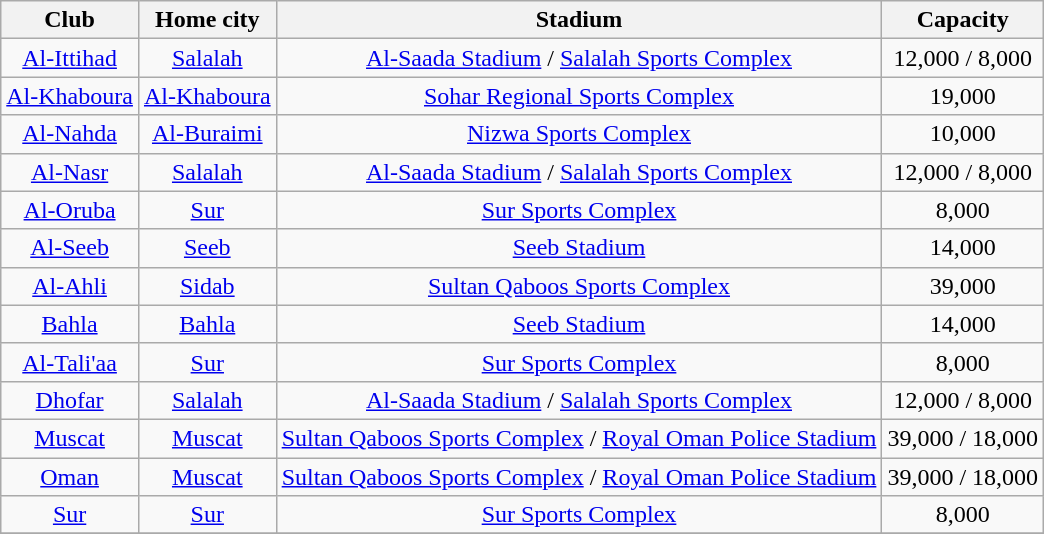<table class="wikitable" style="text-align: center;">
<tr>
<th>Club</th>
<th>Home city</th>
<th>Stadium</th>
<th>Capacity</th>
</tr>
<tr>
<td><a href='#'>Al-Ittihad</a></td>
<td><a href='#'>Salalah</a></td>
<td><a href='#'>Al-Saada Stadium</a> / <a href='#'>Salalah Sports Complex</a></td>
<td>12,000 / 8,000</td>
</tr>
<tr>
<td><a href='#'>Al-Khaboura</a></td>
<td><a href='#'>Al-Khaboura</a></td>
<td><a href='#'>Sohar Regional Sports Complex</a></td>
<td>19,000</td>
</tr>
<tr>
<td><a href='#'>Al-Nahda</a></td>
<td><a href='#'>Al-Buraimi</a></td>
<td><a href='#'>Nizwa Sports Complex</a></td>
<td>10,000</td>
</tr>
<tr>
<td><a href='#'>Al-Nasr</a></td>
<td><a href='#'>Salalah</a></td>
<td><a href='#'>Al-Saada Stadium</a> / <a href='#'>Salalah Sports Complex</a></td>
<td>12,000 / 8,000</td>
</tr>
<tr>
<td><a href='#'>Al-Oruba</a></td>
<td><a href='#'>Sur</a></td>
<td><a href='#'>Sur Sports Complex</a></td>
<td>8,000</td>
</tr>
<tr>
<td><a href='#'>Al-Seeb</a></td>
<td><a href='#'>Seeb</a></td>
<td><a href='#'>Seeb Stadium</a></td>
<td>14,000</td>
</tr>
<tr>
<td><a href='#'>Al-Ahli</a></td>
<td><a href='#'>Sidab</a></td>
<td><a href='#'>Sultan Qaboos Sports Complex</a></td>
<td>39,000</td>
</tr>
<tr>
<td><a href='#'>Bahla</a></td>
<td><a href='#'>Bahla</a></td>
<td><a href='#'>Seeb Stadium</a></td>
<td>14,000</td>
</tr>
<tr>
<td><a href='#'>Al-Tali'aa</a></td>
<td><a href='#'>Sur</a></td>
<td><a href='#'>Sur Sports Complex</a></td>
<td>8,000</td>
</tr>
<tr>
<td><a href='#'>Dhofar</a></td>
<td><a href='#'>Salalah</a></td>
<td><a href='#'>Al-Saada Stadium</a> / <a href='#'>Salalah Sports Complex</a></td>
<td>12,000 / 8,000</td>
</tr>
<tr>
<td><a href='#'>Muscat</a></td>
<td><a href='#'>Muscat</a></td>
<td><a href='#'>Sultan Qaboos Sports Complex</a> / <a href='#'>Royal Oman Police Stadium</a></td>
<td>39,000 / 18,000</td>
</tr>
<tr>
<td><a href='#'>Oman</a></td>
<td><a href='#'>Muscat</a></td>
<td><a href='#'>Sultan Qaboos Sports Complex</a> / <a href='#'>Royal Oman Police Stadium</a></td>
<td>39,000 / 18,000</td>
</tr>
<tr>
<td><a href='#'>Sur</a></td>
<td><a href='#'>Sur</a></td>
<td><a href='#'>Sur Sports Complex</a></td>
<td>8,000</td>
</tr>
<tr>
</tr>
</table>
